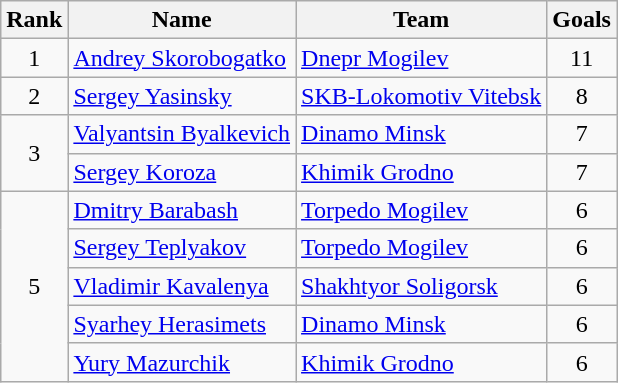<table class="wikitable" style="text-align:left">
<tr>
<th>Rank</th>
<th>Name</th>
<th>Team</th>
<th>Goals</th>
</tr>
<tr>
<td align="center">1</td>
<td> <a href='#'>Andrey Skorobogatko</a></td>
<td><a href='#'>Dnepr Mogilev</a></td>
<td align="center">11</td>
</tr>
<tr>
<td align="center">2</td>
<td> <a href='#'>Sergey Yasinsky</a></td>
<td><a href='#'>SKB-Lokomotiv Vitebsk</a></td>
<td align="center">8</td>
</tr>
<tr>
<td align="center" rowspan="2">3</td>
<td> <a href='#'>Valyantsin Byalkevich</a></td>
<td><a href='#'>Dinamo Minsk</a></td>
<td align="center">7</td>
</tr>
<tr>
<td> <a href='#'>Sergey Koroza</a></td>
<td><a href='#'>Khimik Grodno</a></td>
<td align="center">7</td>
</tr>
<tr>
<td align="center" rowspan="5">5</td>
<td> <a href='#'>Dmitry Barabash</a></td>
<td><a href='#'>Torpedo Mogilev</a></td>
<td align="center">6</td>
</tr>
<tr>
<td> <a href='#'>Sergey Teplyakov</a></td>
<td><a href='#'>Torpedo Mogilev</a></td>
<td align="center">6</td>
</tr>
<tr>
<td> <a href='#'>Vladimir Kavalenya</a></td>
<td><a href='#'>Shakhtyor Soligorsk</a></td>
<td align="center">6</td>
</tr>
<tr>
<td> <a href='#'>Syarhey Herasimets</a></td>
<td><a href='#'>Dinamo Minsk</a></td>
<td align="center">6</td>
</tr>
<tr>
<td> <a href='#'>Yury Mazurchik</a></td>
<td><a href='#'>Khimik Grodno</a></td>
<td align="center">6</td>
</tr>
</table>
